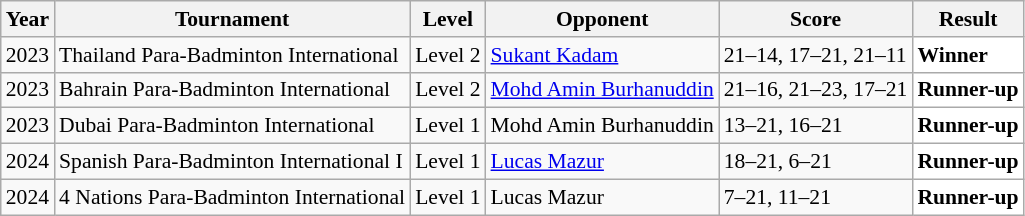<table class="sortable wikitable" style="font-size: 90%;">
<tr>
<th>Year</th>
<th>Tournament</th>
<th>Level</th>
<th>Opponent</th>
<th>Score</th>
<th>Result</th>
</tr>
<tr>
<td align="center">2023</td>
<td align="left">Thailand Para-Badminton International</td>
<td align="left">Level 2</td>
<td align="left"> <a href='#'>Sukant Kadam</a></td>
<td align="left">21–14, 17–21, 21–11</td>
<td style="text-align:left; background:white"> <strong>Winner</strong></td>
</tr>
<tr>
<td align="center">2023</td>
<td align="left">Bahrain Para-Badminton International</td>
<td align="left">Level 2</td>
<td align="left"> <a href='#'>Mohd Amin Burhanuddin</a></td>
<td align="left">21–16, 21–23, 17–21</td>
<td style="text-align:left; background:white"> <strong>Runner-up</strong></td>
</tr>
<tr>
<td align="center">2023</td>
<td align="left">Dubai Para-Badminton International</td>
<td align="left">Level 1</td>
<td align="left"> Mohd Amin Burhanuddin</td>
<td align="left">13–21, 16–21</td>
<td style="text-align:left; background:white"> <strong>Runner-up</strong></td>
</tr>
<tr>
<td align="center">2024</td>
<td align="left">Spanish Para-Badminton International I</td>
<td align="left">Level 1</td>
<td align="left"> <a href='#'>Lucas Mazur</a></td>
<td align="left">18–21, 6–21</td>
<td style="text-align:left; background:white"> <strong>Runner-up</strong></td>
</tr>
<tr>
<td align="center">2024</td>
<td align="left">4 Nations Para-Badminton International</td>
<td align="left">Level 1</td>
<td align="left"> Lucas Mazur</td>
<td align="left">7–21, 11–21</td>
<td style="text-align:left; background:white"> <strong>Runner-up</strong></td>
</tr>
</table>
